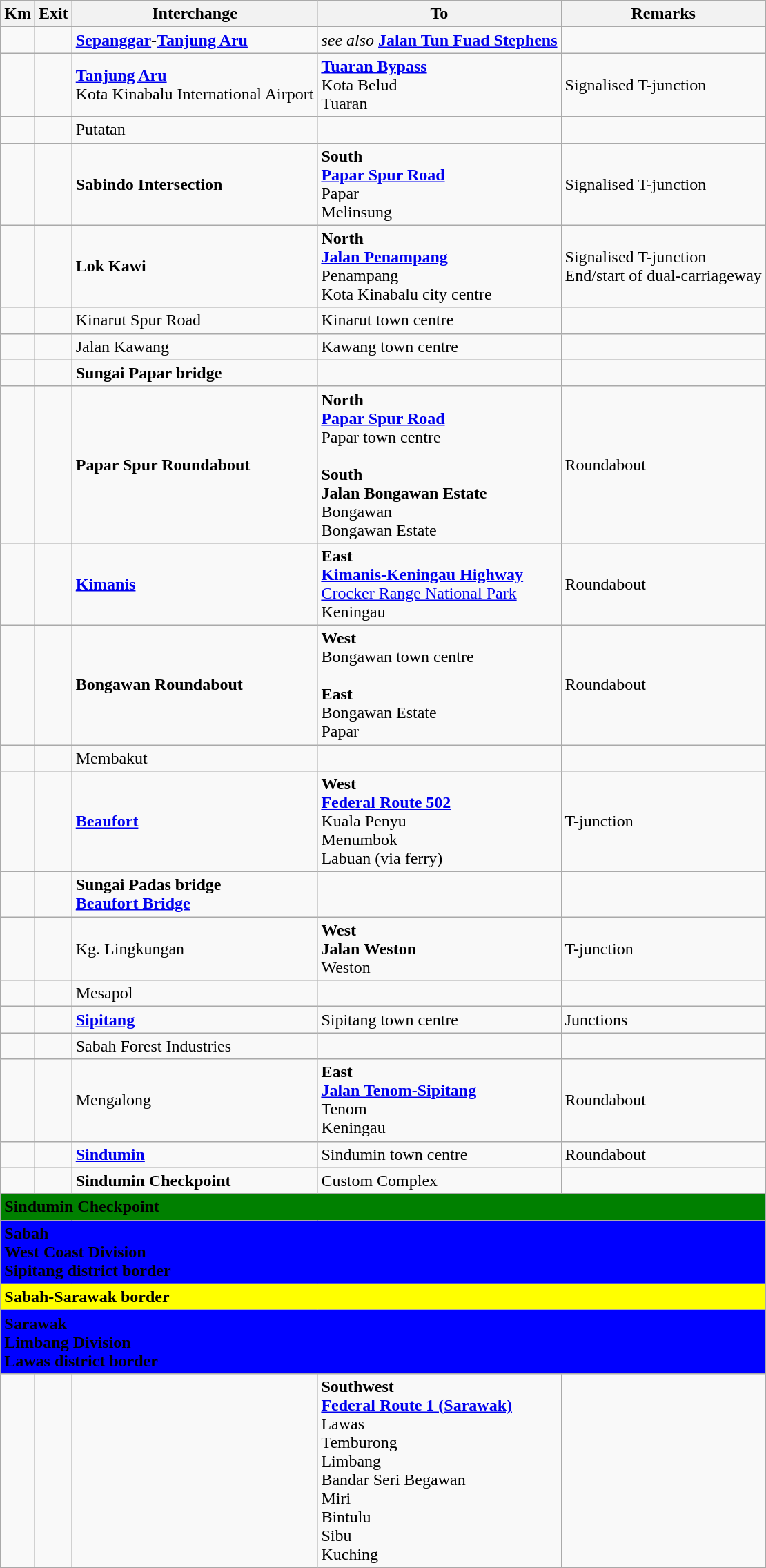<table class="wikitable">
<tr>
<th>Km</th>
<th>Exit</th>
<th>Interchange</th>
<th>To</th>
<th>Remarks</th>
</tr>
<tr>
<td></td>
<td></td>
<td><strong><a href='#'>Sepanggar</a></strong>-<strong><a href='#'>Tanjung Aru</a></strong></td>
<td><em>see also</em> <strong><a href='#'>Jalan Tun Fuad Stephens</a></strong></td>
<td></td>
</tr>
<tr>
<td></td>
<td></td>
<td><strong><a href='#'>Tanjung Aru</a></strong><br>Kota Kinabalu International Airport</td>
<td> <strong><a href='#'>Tuaran Bypass</a></strong><br>Kota Belud<br>Tuaran</td>
<td>Signalised T-junction</td>
</tr>
<tr>
<td></td>
<td></td>
<td>Putatan</td>
<td></td>
<td></td>
</tr>
<tr>
<td></td>
<td></td>
<td><strong>Sabindo Intersection</strong></td>
<td><strong>South</strong><br><strong><a href='#'>Papar Spur Road</a></strong><br>Papar<br>Melinsung</td>
<td>Signalised T-junction</td>
</tr>
<tr>
<td></td>
<td></td>
<td><strong>Lok Kawi</strong></td>
<td><strong>North</strong><br> <strong><a href='#'>Jalan Penampang</a></strong><br>Penampang<br>Kota Kinabalu city centre</td>
<td>Signalised T-junction<br>End/start of dual-carriageway</td>
</tr>
<tr>
<td></td>
<td></td>
<td>Kinarut Spur Road</td>
<td>Kinarut town centre</td>
<td></td>
</tr>
<tr>
<td></td>
<td></td>
<td>Jalan Kawang</td>
<td>Kawang town centre</td>
<td></td>
</tr>
<tr>
<td></td>
<td></td>
<td><strong>Sungai Papar bridge</strong></td>
<td></td>
<td></td>
</tr>
<tr>
<td></td>
<td></td>
<td><strong>Papar Spur Roundabout</strong></td>
<td><strong>North</strong><br><strong><a href='#'>Papar Spur Road</a></strong><br>Papar town centre<br><br><strong>South</strong><br><strong>Jalan Bongawan Estate</strong><br>Bongawan<br>Bongawan Estate</td>
<td>Roundabout</td>
</tr>
<tr>
<td></td>
<td></td>
<td><strong><a href='#'>Kimanis</a></strong></td>
<td><strong>East</strong><br> <strong><a href='#'>Kimanis-Keningau Highway</a></strong><br><a href='#'>Crocker Range National Park</a><br>Keningau</td>
<td>Roundabout</td>
</tr>
<tr>
<td></td>
<td></td>
<td><strong>Bongawan Roundabout</strong></td>
<td><strong>West</strong><br>Bongawan town centre<br><br><strong>East</strong><br>Bongawan Estate<br>Papar</td>
<td>Roundabout</td>
</tr>
<tr>
<td></td>
<td></td>
<td>Membakut</td>
<td></td>
<td></td>
</tr>
<tr>
<td></td>
<td></td>
<td><strong><a href='#'>Beaufort</a></strong></td>
<td><strong>West</strong><br> <strong><a href='#'>Federal Route 502</a></strong><br>Kuala Penyu<br>Menumbok<br>Labuan (via ferry)</td>
<td>T-junction</td>
</tr>
<tr>
<td></td>
<td></td>
<td><strong>Sungai Padas bridge</strong><br><strong><a href='#'>Beaufort Bridge</a></strong></td>
<td></td>
<td></td>
</tr>
<tr>
<td></td>
<td></td>
<td>Kg. Lingkungan</td>
<td><strong>West</strong><br><strong>Jalan Weston </strong><br>Weston</td>
<td>T-junction</td>
</tr>
<tr>
<td></td>
<td></td>
<td>Mesapol</td>
<td></td>
<td></td>
</tr>
<tr>
<td></td>
<td></td>
<td><strong><a href='#'>Sipitang</a></strong></td>
<td>Sipitang town centre</td>
<td>Junctions</td>
</tr>
<tr>
<td></td>
<td></td>
<td>Sabah Forest Industries</td>
<td></td>
<td></td>
</tr>
<tr>
<td></td>
<td></td>
<td>Mengalong</td>
<td><strong>East</strong><br> <strong><a href='#'>Jalan Tenom-Sipitang</a></strong><br>Tenom<br>Keningau</td>
<td>Roundabout</td>
</tr>
<tr>
<td></td>
<td></td>
<td><strong><a href='#'>Sindumin</a></strong></td>
<td>Sindumin town centre</td>
<td>Roundabout</td>
</tr>
<tr>
<td></td>
<td></td>
<td><strong>Sindumin Checkpoint</strong></td>
<td>Custom Complex</td>
<td></td>
</tr>
<tr>
<td style="width:600px" colspan="6" style="text-align:center" bgcolor="green"><strong><span>Sindumin Checkpoint<br></span></strong></td>
</tr>
<tr>
<td style="width:600px" colspan="6" style="text-align:center" bgcolor="blue"><strong><span>Sabah<br> West Coast Division<br>Sipitang district border</span></strong></td>
</tr>
<tr>
<td style="width:600px" colspan="6" style="text-align:center" bgcolor="yellow"><strong><span>Sabah-Sarawak border</span></strong></td>
</tr>
<tr>
<td style="width:600px" colspan="6" style="text-align:center" bgcolor="blue"><strong><span>Sarawak<br>Limbang Division<br>Lawas district border</span></strong></td>
</tr>
<tr>
<td></td>
<td></td>
<td></td>
<td><strong>Southwest</strong><br> <strong><a href='#'>Federal Route 1 (Sarawak)</a></strong><br>Lawas<br>Temburong<br>Limbang<br>Bandar Seri Begawan<br>Miri<br>Bintulu<br>Sibu<br>Kuching</td>
<td></td>
</tr>
</table>
